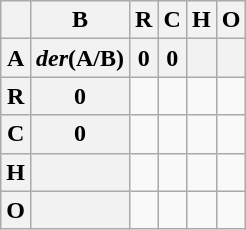<table class="wikitable">
<tr>
<th></th>
<th>B</th>
<th>R</th>
<th>C</th>
<th>H</th>
<th>O</th>
</tr>
<tr>
<th>A</th>
<th><em>der</em>(A/B)</th>
<th>0</th>
<th>0</th>
<th></th>
<th></th>
</tr>
<tr>
<th>R</th>
<th>0</th>
<td></td>
<td></td>
<td></td>
<td></td>
</tr>
<tr>
<th>C</th>
<th>0</th>
<td></td>
<td></td>
<td></td>
<td></td>
</tr>
<tr>
<th>H</th>
<th></th>
<td></td>
<td></td>
<td></td>
<td></td>
</tr>
<tr>
<th>O</th>
<th></th>
<td></td>
<td></td>
<td></td>
<td></td>
</tr>
</table>
